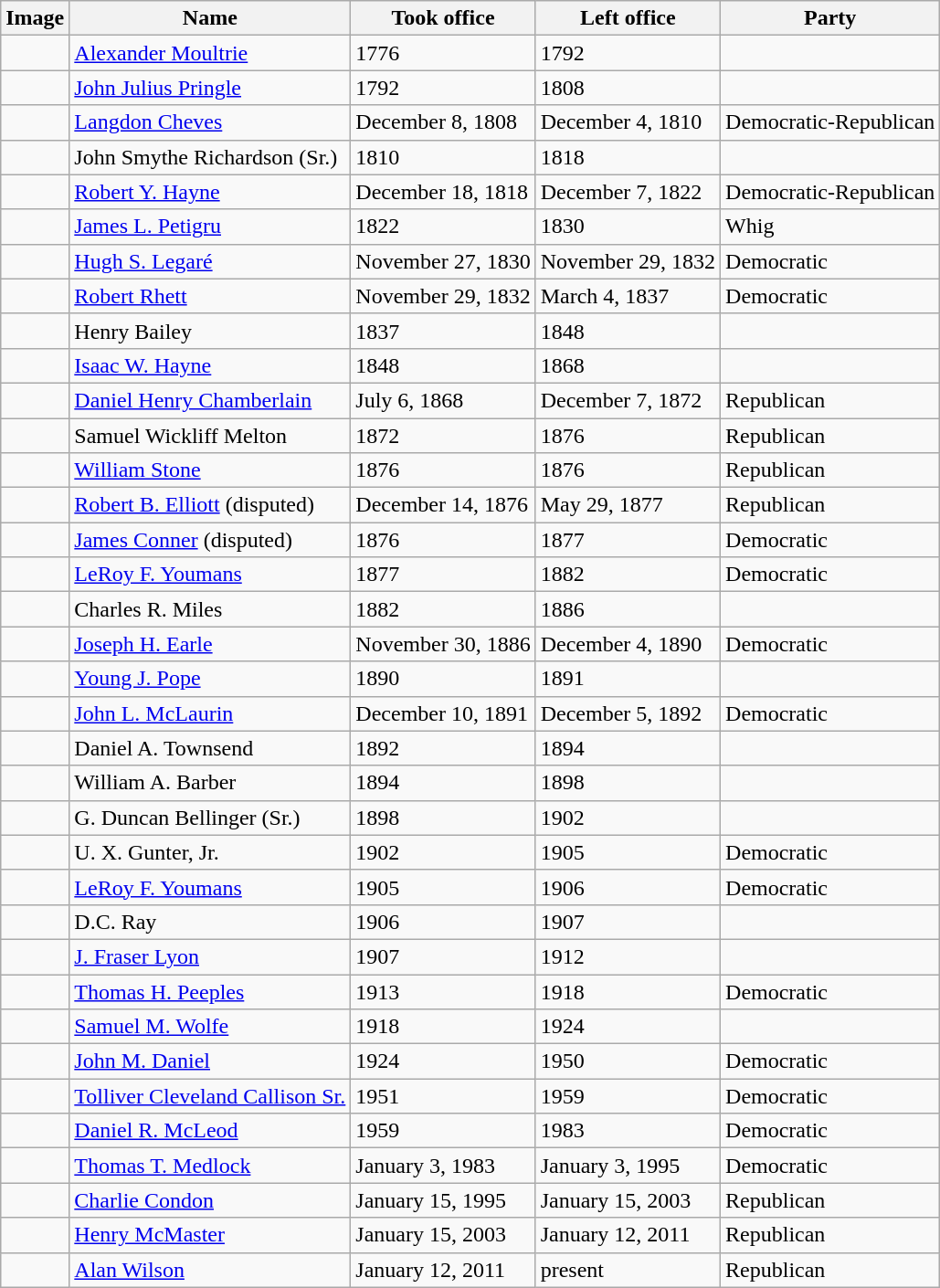<table class="wikitable">
<tr>
<th>Image</th>
<th>Name</th>
<th>Took office</th>
<th>Left office</th>
<th>Party</th>
</tr>
<tr>
<td></td>
<td><a href='#'>Alexander Moultrie</a></td>
<td>1776</td>
<td>1792</td>
<td></td>
</tr>
<tr>
<td></td>
<td><a href='#'>John Julius Pringle</a></td>
<td>1792</td>
<td>1808</td>
<td></td>
</tr>
<tr>
<td></td>
<td><a href='#'>Langdon Cheves</a></td>
<td>December 8, 1808</td>
<td>December 4, 1810</td>
<td>Democratic-Republican</td>
</tr>
<tr>
<td></td>
<td>John Smythe Richardson (Sr.)</td>
<td>1810</td>
<td>1818</td>
<td></td>
</tr>
<tr>
<td></td>
<td><a href='#'>Robert Y. Hayne</a></td>
<td>December 18, 1818</td>
<td>December 7, 1822</td>
<td>Democratic-Republican</td>
</tr>
<tr>
<td></td>
<td><a href='#'>James L. Petigru</a></td>
<td>1822</td>
<td>1830</td>
<td>Whig</td>
</tr>
<tr>
<td></td>
<td><a href='#'>Hugh S. Legaré</a></td>
<td>November 27, 1830</td>
<td>November 29, 1832</td>
<td>Democratic</td>
</tr>
<tr>
<td></td>
<td><a href='#'>Robert Rhett</a></td>
<td>November 29, 1832</td>
<td>March 4, 1837</td>
<td>Democratic</td>
</tr>
<tr>
<td></td>
<td>Henry Bailey</td>
<td>1837</td>
<td>1848</td>
<td></td>
</tr>
<tr>
<td></td>
<td><a href='#'>Isaac W. Hayne</a></td>
<td>1848</td>
<td>1868</td>
<td></td>
</tr>
<tr>
<td></td>
<td><a href='#'>Daniel Henry Chamberlain</a></td>
<td>July 6, 1868</td>
<td>December 7, 1872</td>
<td>Republican</td>
</tr>
<tr>
<td></td>
<td>Samuel Wickliff Melton</td>
<td>1872</td>
<td>1876</td>
<td>Republican</td>
</tr>
<tr>
<td></td>
<td><a href='#'>William Stone</a></td>
<td>1876</td>
<td>1876</td>
<td>Republican</td>
</tr>
<tr>
<td></td>
<td><a href='#'>Robert B. Elliott</a> (disputed)</td>
<td>December 14, 1876</td>
<td>May 29, 1877</td>
<td>Republican</td>
</tr>
<tr>
<td></td>
<td><a href='#'>James Conner</a> (disputed)</td>
<td>1876</td>
<td>1877</td>
<td>Democratic</td>
</tr>
<tr>
<td></td>
<td><a href='#'>LeRoy F. Youmans</a></td>
<td>1877</td>
<td>1882</td>
<td>Democratic</td>
</tr>
<tr>
<td></td>
<td>Charles R. Miles</td>
<td>1882</td>
<td>1886</td>
<td></td>
</tr>
<tr>
<td></td>
<td><a href='#'>Joseph H. Earle</a></td>
<td>November 30, 1886</td>
<td>December 4, 1890</td>
<td>Democratic</td>
</tr>
<tr>
<td></td>
<td><a href='#'>Young J. Pope</a></td>
<td>1890</td>
<td>1891</td>
<td></td>
</tr>
<tr>
<td></td>
<td><a href='#'>John L. McLaurin</a></td>
<td>December 10, 1891</td>
<td>December 5, 1892</td>
<td>Democratic</td>
</tr>
<tr>
<td></td>
<td>Daniel A. Townsend</td>
<td>1892</td>
<td>1894</td>
<td></td>
</tr>
<tr>
<td></td>
<td>William A. Barber</td>
<td>1894</td>
<td>1898</td>
<td></td>
</tr>
<tr>
<td></td>
<td>G. Duncan Bellinger (Sr.)</td>
<td>1898</td>
<td>1902</td>
<td></td>
</tr>
<tr>
<td></td>
<td>U. X. Gunter, Jr.</td>
<td>1902</td>
<td>1905</td>
<td>Democratic</td>
</tr>
<tr>
<td></td>
<td><a href='#'>LeRoy F. Youmans</a></td>
<td>1905</td>
<td>1906</td>
<td>Democratic</td>
</tr>
<tr>
<td></td>
<td>D.C. Ray</td>
<td>1906</td>
<td>1907</td>
<td></td>
</tr>
<tr>
<td></td>
<td><a href='#'>J. Fraser Lyon</a></td>
<td>1907</td>
<td>1912</td>
<td></td>
</tr>
<tr>
<td></td>
<td><a href='#'>Thomas H. Peeples</a></td>
<td>1913</td>
<td>1918</td>
<td>Democratic</td>
</tr>
<tr>
<td></td>
<td><a href='#'>Samuel M. Wolfe</a></td>
<td>1918</td>
<td>1924</td>
<td></td>
</tr>
<tr>
<td></td>
<td><a href='#'>John M. Daniel</a></td>
<td>1924</td>
<td>1950</td>
<td>Democratic</td>
</tr>
<tr>
<td></td>
<td><a href='#'>Tolliver Cleveland Callison Sr.</a></td>
<td>1951</td>
<td>1959</td>
<td>Democratic</td>
</tr>
<tr>
<td></td>
<td><a href='#'>Daniel R. McLeod</a></td>
<td>1959</td>
<td>1983</td>
<td>Democratic</td>
</tr>
<tr>
<td></td>
<td><a href='#'>Thomas T. Medlock</a></td>
<td>January 3, 1983</td>
<td>January 3, 1995</td>
<td>Democratic</td>
</tr>
<tr>
<td></td>
<td><a href='#'>Charlie Condon</a></td>
<td>January 15, 1995</td>
<td>January 15, 2003</td>
<td>Republican</td>
</tr>
<tr>
<td></td>
<td><a href='#'>Henry McMaster</a></td>
<td>January 15, 2003</td>
<td>January 12, 2011</td>
<td>Republican</td>
</tr>
<tr>
<td></td>
<td><a href='#'>Alan Wilson</a></td>
<td>January 12, 2011</td>
<td>present</td>
<td>Republican</td>
</tr>
</table>
